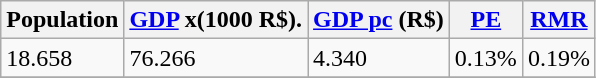<table class="wikitable" border="1">
<tr>
<th>Population</th>
<th><a href='#'>GDP</a> x(1000 R$).</th>
<th><a href='#'>GDP pc</a> (R$)</th>
<th><a href='#'>PE</a></th>
<th><a href='#'>RMR</a></th>
</tr>
<tr>
<td>18.658</td>
<td>76.266</td>
<td>4.340</td>
<td>0.13%</td>
<td>0.19%</td>
</tr>
<tr>
</tr>
</table>
